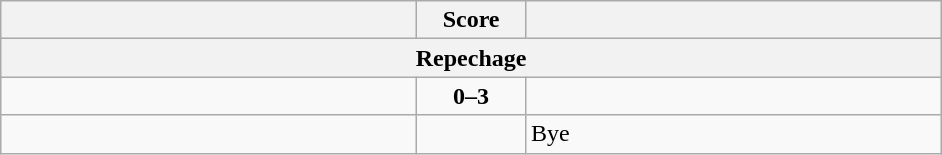<table class="wikitable" style="text-align: left;">
<tr>
<th align="right" width="270"></th>
<th width="65">Score</th>
<th align="left" width="270"></th>
</tr>
<tr>
<th colspan="3">Repechage</th>
</tr>
<tr>
<td></td>
<td align=center><strong>0–3</strong></td>
<td><strong></strong></td>
</tr>
<tr>
<td><strong></strong></td>
<td align=center></td>
<td>Bye</td>
</tr>
</table>
